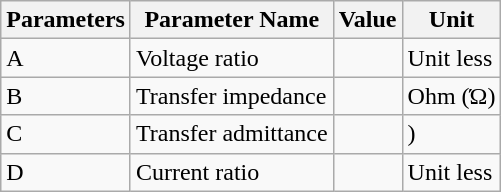<table class="wikitable sortable">
<tr>
<th>Parameters</th>
<th>Parameter Name</th>
<th>Value</th>
<th>Unit</th>
</tr>
<tr>
<td>A</td>
<td>Voltage ratio</td>
<td></td>
<td>Unit less</td>
</tr>
<tr>
<td>B</td>
<td>Transfer impedance</td>
<td></td>
<td>Ohm (Ώ)</td>
</tr>
<tr>
<td>C</td>
<td>Transfer admittance</td>
<td></td>
<td>)</td>
</tr>
<tr>
<td>D</td>
<td>Current ratio</td>
<td></td>
<td>Unit less</td>
</tr>
</table>
